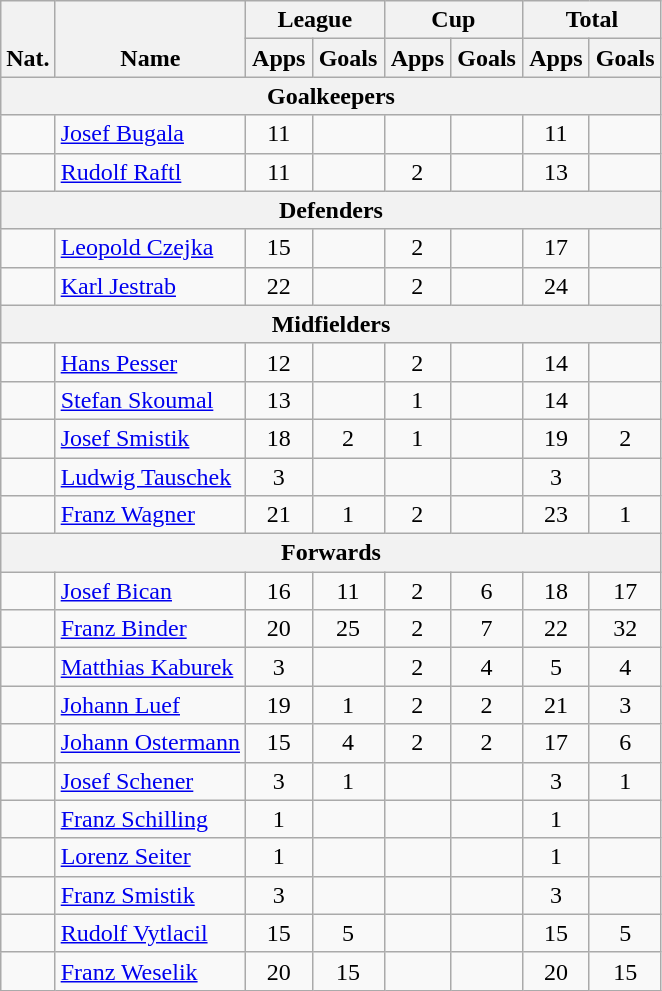<table class="wikitable" style="text-align:center">
<tr>
<th rowspan="2" valign="bottom">Nat.</th>
<th rowspan="2" valign="bottom">Name</th>
<th colspan="2" width="85">League</th>
<th colspan="2" width="85">Cup</th>
<th colspan="2" width="85">Total</th>
</tr>
<tr>
<th>Apps</th>
<th>Goals</th>
<th>Apps</th>
<th>Goals</th>
<th>Apps</th>
<th>Goals</th>
</tr>
<tr>
<th colspan=20>Goalkeepers</th>
</tr>
<tr>
<td></td>
<td align="left"><a href='#'>Josef Bugala</a></td>
<td>11</td>
<td></td>
<td></td>
<td></td>
<td>11</td>
<td></td>
</tr>
<tr>
<td></td>
<td align="left"><a href='#'>Rudolf Raftl</a></td>
<td>11</td>
<td></td>
<td>2</td>
<td></td>
<td>13</td>
<td></td>
</tr>
<tr>
<th colspan=20>Defenders</th>
</tr>
<tr>
<td></td>
<td align="left"><a href='#'>Leopold Czejka</a></td>
<td>15</td>
<td></td>
<td>2</td>
<td></td>
<td>17</td>
<td></td>
</tr>
<tr>
<td></td>
<td align="left"><a href='#'>Karl Jestrab</a></td>
<td>22</td>
<td></td>
<td>2</td>
<td></td>
<td>24</td>
<td></td>
</tr>
<tr>
<th colspan=20>Midfielders</th>
</tr>
<tr>
<td></td>
<td align="left"><a href='#'>Hans Pesser</a></td>
<td>12</td>
<td></td>
<td>2</td>
<td></td>
<td>14</td>
<td></td>
</tr>
<tr>
<td></td>
<td align="left"><a href='#'>Stefan Skoumal</a></td>
<td>13</td>
<td></td>
<td>1</td>
<td></td>
<td>14</td>
<td></td>
</tr>
<tr>
<td></td>
<td align="left"><a href='#'>Josef Smistik</a></td>
<td>18</td>
<td>2</td>
<td>1</td>
<td></td>
<td>19</td>
<td>2</td>
</tr>
<tr>
<td></td>
<td align="left"><a href='#'>Ludwig Tauschek</a></td>
<td>3</td>
<td></td>
<td></td>
<td></td>
<td>3</td>
<td></td>
</tr>
<tr>
<td></td>
<td align="left"><a href='#'>Franz Wagner</a></td>
<td>21</td>
<td>1</td>
<td>2</td>
<td></td>
<td>23</td>
<td>1</td>
</tr>
<tr>
<th colspan=20>Forwards</th>
</tr>
<tr>
<td></td>
<td align="left"><a href='#'>Josef Bican</a></td>
<td>16</td>
<td>11</td>
<td>2</td>
<td>6</td>
<td>18</td>
<td>17</td>
</tr>
<tr>
<td></td>
<td align="left"><a href='#'>Franz Binder</a></td>
<td>20</td>
<td>25</td>
<td>2</td>
<td>7</td>
<td>22</td>
<td>32</td>
</tr>
<tr>
<td></td>
<td align="left"><a href='#'>Matthias Kaburek</a></td>
<td>3</td>
<td></td>
<td>2</td>
<td>4</td>
<td>5</td>
<td>4</td>
</tr>
<tr>
<td></td>
<td align="left"><a href='#'>Johann Luef</a></td>
<td>19</td>
<td>1</td>
<td>2</td>
<td>2</td>
<td>21</td>
<td>3</td>
</tr>
<tr>
<td></td>
<td align="left"><a href='#'>Johann Ostermann</a></td>
<td>15</td>
<td>4</td>
<td>2</td>
<td>2</td>
<td>17</td>
<td>6</td>
</tr>
<tr>
<td></td>
<td align="left"><a href='#'>Josef Schener</a></td>
<td>3</td>
<td>1</td>
<td></td>
<td></td>
<td>3</td>
<td>1</td>
</tr>
<tr>
<td></td>
<td align="left"><a href='#'>Franz Schilling</a></td>
<td>1</td>
<td></td>
<td></td>
<td></td>
<td>1</td>
<td></td>
</tr>
<tr>
<td></td>
<td align="left"><a href='#'>Lorenz Seiter</a></td>
<td>1</td>
<td></td>
<td></td>
<td></td>
<td>1</td>
<td></td>
</tr>
<tr>
<td></td>
<td align="left"><a href='#'>Franz Smistik</a></td>
<td>3</td>
<td></td>
<td></td>
<td></td>
<td>3</td>
<td></td>
</tr>
<tr>
<td></td>
<td align="left"><a href='#'>Rudolf Vytlacil</a></td>
<td>15</td>
<td>5</td>
<td></td>
<td></td>
<td>15</td>
<td>5</td>
</tr>
<tr>
<td></td>
<td align="left"><a href='#'>Franz Weselik</a></td>
<td>20</td>
<td>15</td>
<td></td>
<td></td>
<td>20</td>
<td>15</td>
</tr>
</table>
